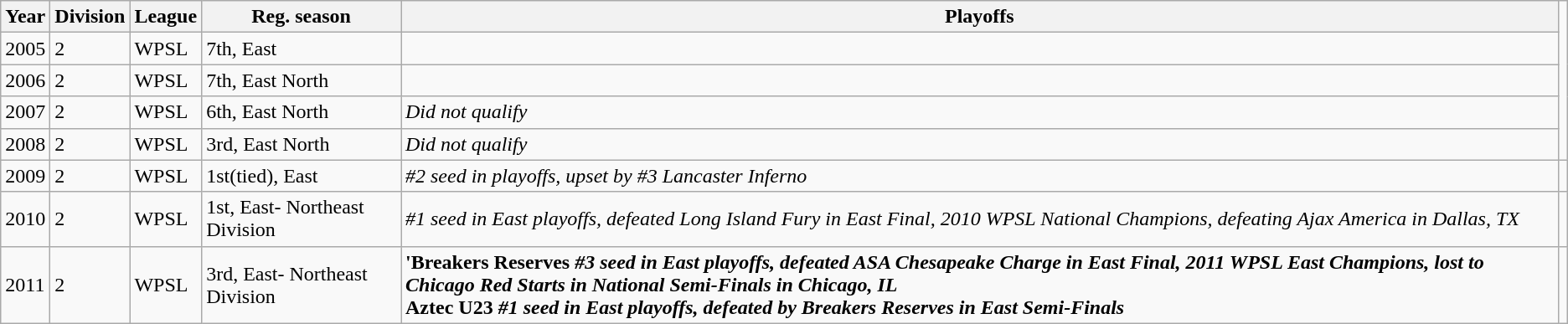<table class="wikitable">
<tr>
<th>Year</th>
<th>Division</th>
<th>League</th>
<th>Reg. season</th>
<th>Playoffs</th>
</tr>
<tr>
<td>2005</td>
<td>2</td>
<td>WPSL</td>
<td>7th, East</td>
<td></td>
</tr>
<tr>
<td>2006</td>
<td>2</td>
<td>WPSL</td>
<td>7th, East North</td>
<td></td>
</tr>
<tr>
<td>2007</td>
<td>2</td>
<td>WPSL</td>
<td>6th, East North</td>
<td><em>Did not qualify</em></td>
</tr>
<tr>
<td>2008</td>
<td>2</td>
<td>WPSL</td>
<td>3rd, East North</td>
<td><em>Did not qualify</em></td>
</tr>
<tr>
<td>2009</td>
<td>2</td>
<td>WPSL</td>
<td>1st(tied), East</td>
<td><em>#2 seed in playoffs, upset by #3 Lancaster Inferno</em></td>
<td></td>
</tr>
<tr>
<td>2010</td>
<td>2</td>
<td>WPSL</td>
<td>1st, East- Northeast Division</td>
<td><em>#1 seed in East playoffs, defeated Long Island Fury in East Final, 2010 WPSL National Champions, defeating Ajax America in Dallas, TX</em></td>
<td></td>
</tr>
<tr>
<td>2011</td>
<td>2</td>
<td>WPSL</td>
<td>3rd, East- Northeast Division</td>
<td><strong>'Breakers Reserves<em> #3 seed in East playoffs, defeated ASA Chesapeake Charge in East Final, 2011 WPSL East Champions, lost to Chicago Red Starts in National Semi-Finals in Chicago, IL<br></em>Aztec U23<em> #1 seed in East playoffs, defeated by Breakers Reserves in East Semi-Finals</em></td>
</tr>
</table>
